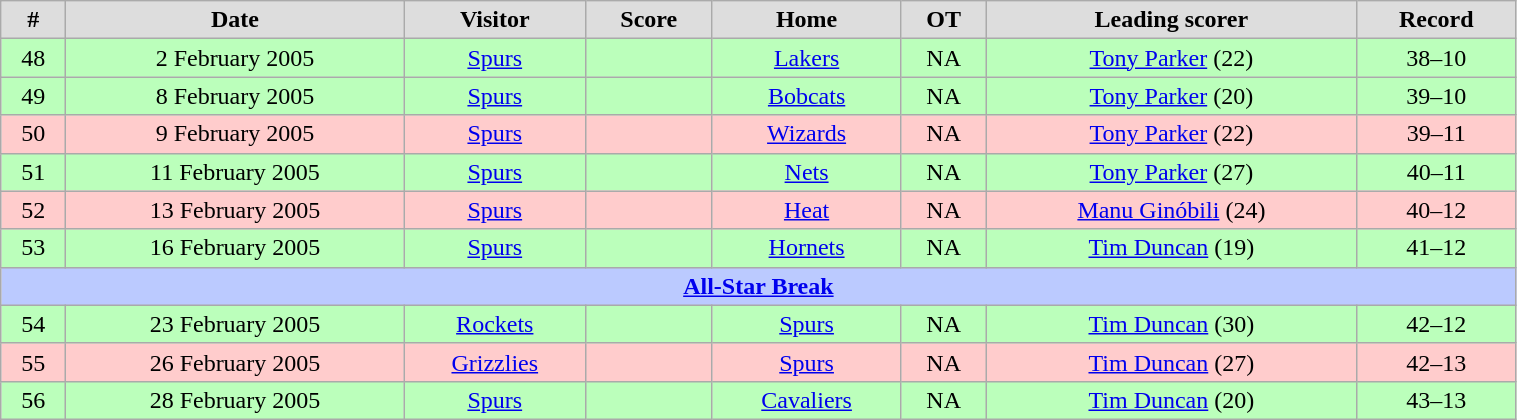<table class="wikitable" width="80%">
<tr align="center"  bgcolor="#dddddd">
<td><strong>#</strong></td>
<td><strong>Date</strong></td>
<td><strong>Visitor</strong></td>
<td><strong>Score</strong></td>
<td><strong>Home</strong></td>
<td><strong>OT</strong></td>
<td><strong>Leading scorer</strong></td>
<td><strong>Record</strong></td>
</tr>
<tr align="center" bgcolor="#bbffbb">
<td>48</td>
<td>2 February 2005</td>
<td><a href='#'>Spurs</a></td>
<td></td>
<td><a href='#'>Lakers</a></td>
<td>NA</td>
<td><a href='#'>Tony Parker</a> (22)</td>
<td>38–10</td>
</tr>
<tr align="center" bgcolor="#bbffbb">
<td>49</td>
<td>8 February 2005</td>
<td><a href='#'>Spurs</a></td>
<td></td>
<td><a href='#'>Bobcats</a></td>
<td>NA</td>
<td><a href='#'>Tony Parker</a> (20)</td>
<td>39–10</td>
</tr>
<tr align="center" bgcolor="#ffcccc">
<td>50</td>
<td>9 February 2005</td>
<td><a href='#'>Spurs</a></td>
<td></td>
<td><a href='#'>Wizards</a></td>
<td>NA</td>
<td><a href='#'>Tony Parker</a> (22)</td>
<td>39–11</td>
</tr>
<tr align="center" bgcolor="#bbffbb">
<td>51</td>
<td>11 February 2005</td>
<td><a href='#'>Spurs</a></td>
<td></td>
<td><a href='#'>Nets</a></td>
<td>NA</td>
<td><a href='#'>Tony Parker</a> (27)</td>
<td>40–11</td>
</tr>
<tr align="center" bgcolor="#ffcccc">
<td>52</td>
<td>13 February 2005</td>
<td><a href='#'>Spurs</a></td>
<td></td>
<td><a href='#'>Heat</a></td>
<td>NA</td>
<td><a href='#'>Manu Ginóbili</a> (24)</td>
<td>40–12</td>
</tr>
<tr align="center" bgcolor="#bbffbb">
<td>53</td>
<td>16 February 2005</td>
<td><a href='#'>Spurs</a></td>
<td></td>
<td><a href='#'>Hornets</a></td>
<td>NA</td>
<td><a href='#'>Tim Duncan</a> (19)</td>
<td>41–12</td>
</tr>
<tr align="center">
<td colspan="9" bgcolor="#bbcaff"><strong><a href='#'>All-Star Break</a></strong></td>
</tr>
<tr align="center" bgcolor="#bbffbb">
<td>54</td>
<td>23 February 2005</td>
<td><a href='#'>Rockets</a></td>
<td></td>
<td><a href='#'>Spurs</a></td>
<td>NA</td>
<td><a href='#'>Tim Duncan</a> (30)</td>
<td>42–12</td>
</tr>
<tr align="center" bgcolor="#ffcccc">
<td>55</td>
<td>26 February 2005</td>
<td><a href='#'>Grizzlies</a></td>
<td></td>
<td><a href='#'>Spurs</a></td>
<td>NA</td>
<td><a href='#'>Tim Duncan</a> (27)</td>
<td>42–13</td>
</tr>
<tr align="center" bgcolor="#bbffbb">
<td>56</td>
<td>28 February 2005</td>
<td><a href='#'>Spurs</a></td>
<td></td>
<td><a href='#'>Cavaliers</a></td>
<td>NA</td>
<td><a href='#'>Tim Duncan</a> (20)</td>
<td>43–13</td>
</tr>
</table>
